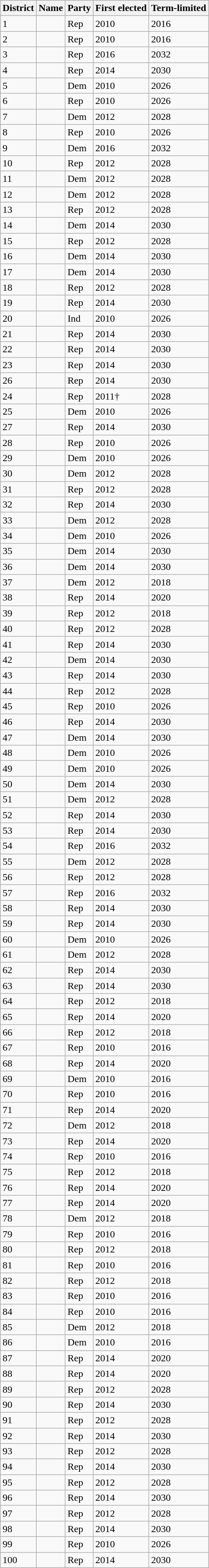<table class="wikitable sortable">
<tr>
<th>District</th>
<th>Name</th>
<th>Party</th>
<th>First elected</th>
<th>Term-limited</th>
</tr>
<tr>
<td>1</td>
<td></td>
<td>Rep</td>
<td>2010</td>
<td>2016</td>
</tr>
<tr>
<td>2</td>
<td></td>
<td>Rep</td>
<td>2010</td>
<td>2016</td>
</tr>
<tr>
<td>3</td>
<td></td>
<td>Rep</td>
<td>2016</td>
<td>2032</td>
</tr>
<tr>
<td>4</td>
<td></td>
<td>Rep</td>
<td>2014</td>
<td>2030</td>
</tr>
<tr>
<td>5</td>
<td></td>
<td>Dem</td>
<td>2010</td>
<td>2026</td>
</tr>
<tr>
<td>6</td>
<td></td>
<td>Rep</td>
<td>2010</td>
<td>2026</td>
</tr>
<tr>
<td>7</td>
<td></td>
<td>Dem</td>
<td>2012</td>
<td>2028</td>
</tr>
<tr>
<td>8</td>
<td></td>
<td>Rep</td>
<td>2010</td>
<td>2026</td>
</tr>
<tr>
<td>9</td>
<td></td>
<td>Dem</td>
<td>2016</td>
<td>2032</td>
</tr>
<tr>
<td>10</td>
<td></td>
<td>Rep</td>
<td>2012</td>
<td>2028</td>
</tr>
<tr>
<td>11</td>
<td></td>
<td>Dem</td>
<td>2012</td>
<td>2028</td>
</tr>
<tr>
<td>12</td>
<td></td>
<td>Dem</td>
<td>2012</td>
<td>2028</td>
</tr>
<tr>
<td>13</td>
<td></td>
<td>Rep</td>
<td>2012</td>
<td>2028</td>
</tr>
<tr>
<td>14</td>
<td></td>
<td>Dem</td>
<td>2014</td>
<td>2030</td>
</tr>
<tr>
<td>15</td>
<td></td>
<td>Rep</td>
<td>2012</td>
<td>2028</td>
</tr>
<tr>
<td>16</td>
<td></td>
<td>Dem</td>
<td>2014</td>
<td>2030</td>
</tr>
<tr>
<td>17</td>
<td></td>
<td>Dem</td>
<td>2014</td>
<td>2030</td>
</tr>
<tr>
<td>18</td>
<td></td>
<td>Rep</td>
<td>2012</td>
<td>2028</td>
</tr>
<tr>
<td>19</td>
<td></td>
<td>Rep</td>
<td>2014</td>
<td>2030</td>
</tr>
<tr>
<td>20</td>
<td></td>
<td>Ind</td>
<td>2010</td>
<td>2026</td>
</tr>
<tr>
<td>21</td>
<td></td>
<td>Rep</td>
<td>2014</td>
<td>2030</td>
</tr>
<tr>
<td>22</td>
<td></td>
<td>Rep</td>
<td>2014</td>
<td>2030</td>
</tr>
<tr>
<td>23</td>
<td></td>
<td>Rep</td>
<td>2014</td>
<td>2030</td>
</tr>
<tr>
<td>26</td>
<td></td>
<td>Rep</td>
<td>2014</td>
<td>2030</td>
</tr>
<tr>
<td>24</td>
<td></td>
<td>Rep</td>
<td>2011†</td>
<td>2028</td>
</tr>
<tr>
<td>25</td>
<td></td>
<td>Dem</td>
<td>2010</td>
<td>2026</td>
</tr>
<tr>
<td>27</td>
<td></td>
<td>Rep</td>
<td>2014</td>
<td>2030</td>
</tr>
<tr>
<td>28</td>
<td></td>
<td>Rep</td>
<td>2010</td>
<td>2026</td>
</tr>
<tr>
<td>29</td>
<td></td>
<td>Dem</td>
<td>2010</td>
<td>2026</td>
</tr>
<tr>
<td>30</td>
<td></td>
<td>Dem</td>
<td>2012</td>
<td>2028</td>
</tr>
<tr>
<td>31</td>
<td></td>
<td>Rep</td>
<td>2012</td>
<td>2028</td>
</tr>
<tr>
<td>32</td>
<td></td>
<td>Rep</td>
<td>2014</td>
<td>2030</td>
</tr>
<tr>
<td>33</td>
<td></td>
<td>Dem</td>
<td>2012</td>
<td>2028</td>
</tr>
<tr>
<td>34</td>
<td></td>
<td>Dem</td>
<td>2010</td>
<td>2026</td>
</tr>
<tr>
<td>35</td>
<td></td>
<td>Dem</td>
<td>2014</td>
<td>2030</td>
</tr>
<tr>
<td>36</td>
<td></td>
<td>Dem</td>
<td>2014</td>
<td>2030</td>
</tr>
<tr>
<td>37</td>
<td></td>
<td>Dem</td>
<td>2012</td>
<td>2018</td>
</tr>
<tr>
<td>38</td>
<td></td>
<td>Rep</td>
<td>2014</td>
<td>2020</td>
</tr>
<tr>
<td>39</td>
<td></td>
<td>Rep</td>
<td>2012</td>
<td>2018</td>
</tr>
<tr>
<td>40</td>
<td></td>
<td>Rep</td>
<td>2012</td>
<td>2028</td>
</tr>
<tr>
<td>41</td>
<td></td>
<td>Rep</td>
<td>2014</td>
<td>2030</td>
</tr>
<tr>
<td>42</td>
<td></td>
<td>Dem</td>
<td>2014</td>
<td>2030</td>
</tr>
<tr>
<td>43</td>
<td></td>
<td>Rep</td>
<td>2014</td>
<td>2030</td>
</tr>
<tr>
<td>44</td>
<td></td>
<td>Rep</td>
<td>2012</td>
<td>2028</td>
</tr>
<tr>
<td>45</td>
<td></td>
<td>Rep</td>
<td>2010</td>
<td>2026</td>
</tr>
<tr>
<td>46</td>
<td></td>
<td>Rep</td>
<td>2014</td>
<td>2030</td>
</tr>
<tr>
<td>47</td>
<td></td>
<td>Dem</td>
<td>2014</td>
<td>2030</td>
</tr>
<tr>
<td>48</td>
<td></td>
<td>Dem</td>
<td>2010</td>
<td>2026</td>
</tr>
<tr>
<td>49</td>
<td></td>
<td>Dem</td>
<td>2010</td>
<td>2026</td>
</tr>
<tr>
<td>50</td>
<td></td>
<td>Dem</td>
<td>2014</td>
<td>2030</td>
</tr>
<tr>
<td>51</td>
<td></td>
<td>Dem</td>
<td>2012</td>
<td>2028</td>
</tr>
<tr>
<td>52</td>
<td></td>
<td>Rep</td>
<td>2014</td>
<td>2030</td>
</tr>
<tr>
<td>53</td>
<td></td>
<td>Rep</td>
<td>2014</td>
<td>2030</td>
</tr>
<tr>
<td>54</td>
<td></td>
<td>Rep</td>
<td>2016</td>
<td>2032</td>
</tr>
<tr>
<td>55</td>
<td></td>
<td>Dem</td>
<td>2012</td>
<td>2028</td>
</tr>
<tr>
<td>56</td>
<td></td>
<td>Rep</td>
<td>2012</td>
<td>2028</td>
</tr>
<tr>
<td>57</td>
<td></td>
<td>Rep</td>
<td>2016</td>
<td>2032</td>
</tr>
<tr>
<td>58</td>
<td></td>
<td>Rep</td>
<td>2014</td>
<td>2030</td>
</tr>
<tr>
<td>59</td>
<td></td>
<td>Rep</td>
<td>2014</td>
<td>2030</td>
</tr>
<tr>
<td>60</td>
<td></td>
<td>Dem</td>
<td>2010</td>
<td>2026</td>
</tr>
<tr>
<td>61</td>
<td></td>
<td>Dem</td>
<td>2012</td>
<td>2028</td>
</tr>
<tr>
<td>62</td>
<td></td>
<td>Rep</td>
<td>2014</td>
<td>2030</td>
</tr>
<tr>
<td>63</td>
<td></td>
<td>Rep</td>
<td>2014</td>
<td>2030</td>
</tr>
<tr>
<td>64</td>
<td></td>
<td>Rep</td>
<td>2012</td>
<td>2018</td>
</tr>
<tr>
<td>65</td>
<td></td>
<td>Rep</td>
<td>2014</td>
<td>2020</td>
</tr>
<tr>
<td>66</td>
<td></td>
<td>Rep</td>
<td>2012</td>
<td>2018</td>
</tr>
<tr>
<td>67</td>
<td></td>
<td>Rep</td>
<td>2010</td>
<td>2016</td>
</tr>
<tr>
<td>68</td>
<td></td>
<td>Rep</td>
<td>2014</td>
<td>2020</td>
</tr>
<tr>
<td>69</td>
<td></td>
<td>Dem</td>
<td>2010</td>
<td>2016</td>
</tr>
<tr>
<td>70</td>
<td></td>
<td>Rep</td>
<td>2010</td>
<td>2016</td>
</tr>
<tr>
<td>71</td>
<td></td>
<td>Rep</td>
<td>2014</td>
<td>2020</td>
</tr>
<tr>
<td>72</td>
<td></td>
<td>Dem</td>
<td>2012</td>
<td>2018</td>
</tr>
<tr>
<td>73</td>
<td></td>
<td>Rep</td>
<td>2014</td>
<td>2020</td>
</tr>
<tr>
<td>74</td>
<td></td>
<td>Rep</td>
<td>2010</td>
<td>2016</td>
</tr>
<tr>
<td>75</td>
<td></td>
<td>Rep</td>
<td>2012</td>
<td>2018</td>
</tr>
<tr>
<td>76</td>
<td></td>
<td>Rep</td>
<td>2014</td>
<td>2020</td>
</tr>
<tr>
<td>77</td>
<td></td>
<td>Rep</td>
<td>2014</td>
<td>2020</td>
</tr>
<tr>
<td>78</td>
<td></td>
<td>Dem</td>
<td>2012</td>
<td>2018</td>
</tr>
<tr>
<td>79</td>
<td></td>
<td>Rep</td>
<td>2010</td>
<td>2016</td>
</tr>
<tr>
<td>80</td>
<td></td>
<td>Rep</td>
<td>2012</td>
<td>2018</td>
</tr>
<tr>
<td>81</td>
<td></td>
<td>Rep</td>
<td>2010</td>
<td>2016</td>
</tr>
<tr>
<td>82</td>
<td></td>
<td>Rep</td>
<td>2012</td>
<td>2018</td>
</tr>
<tr>
<td>83</td>
<td></td>
<td>Rep</td>
<td>2010</td>
<td>2016</td>
</tr>
<tr>
<td>84</td>
<td></td>
<td>Rep</td>
<td>2010</td>
<td>2016</td>
</tr>
<tr>
<td>85</td>
<td></td>
<td>Dem</td>
<td>2012</td>
<td>2018</td>
</tr>
<tr>
<td>86</td>
<td></td>
<td>Dem</td>
<td>2010</td>
<td>2016</td>
</tr>
<tr>
<td>87</td>
<td></td>
<td>Rep</td>
<td>2014</td>
<td>2020</td>
</tr>
<tr>
<td>88</td>
<td></td>
<td>Rep</td>
<td>2014</td>
<td>2020</td>
</tr>
<tr>
<td>89</td>
<td></td>
<td>Rep</td>
<td>2012</td>
<td>2028</td>
</tr>
<tr>
<td>90</td>
<td></td>
<td>Rep</td>
<td>2014</td>
<td>2030</td>
</tr>
<tr>
<td>91</td>
<td></td>
<td>Rep</td>
<td>2012</td>
<td>2028</td>
</tr>
<tr>
<td>92</td>
<td></td>
<td>Rep</td>
<td>2014</td>
<td>2030</td>
</tr>
<tr>
<td>93</td>
<td></td>
<td>Rep</td>
<td>2012</td>
<td>2028</td>
</tr>
<tr>
<td>94</td>
<td></td>
<td>Rep</td>
<td>2014</td>
<td>2030</td>
</tr>
<tr>
<td>95</td>
<td></td>
<td>Rep</td>
<td>2012</td>
<td>2028</td>
</tr>
<tr>
<td>96</td>
<td></td>
<td>Rep</td>
<td>2014</td>
<td>2030</td>
</tr>
<tr>
<td>97</td>
<td></td>
<td>Rep</td>
<td>2012</td>
<td>2028</td>
</tr>
<tr>
<td>98</td>
<td></td>
<td>Rep</td>
<td>2014</td>
<td>2030</td>
</tr>
<tr>
<td>99</td>
<td></td>
<td>Rep</td>
<td>2010</td>
<td>2026</td>
</tr>
<tr>
<td>100</td>
<td></td>
<td>Rep</td>
<td>2014</td>
<td>2030</td>
</tr>
</table>
